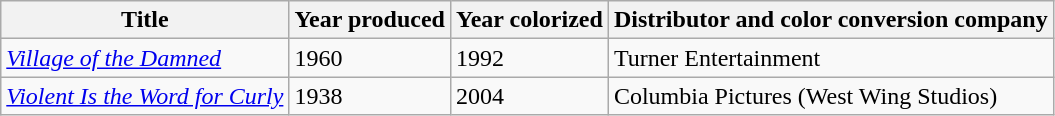<table class="wikitable sortable">
<tr>
<th>Title</th>
<th>Year produced</th>
<th>Year colorized</th>
<th>Distributor and color conversion company</th>
</tr>
<tr>
<td><em><a href='#'>Village of the Damned</a></em></td>
<td>1960</td>
<td>1992</td>
<td>Turner Entertainment</td>
</tr>
<tr>
<td><em><a href='#'>Violent Is the Word for Curly</a></em></td>
<td>1938</td>
<td>2004</td>
<td>Columbia Pictures (West Wing Studios)</td>
</tr>
</table>
